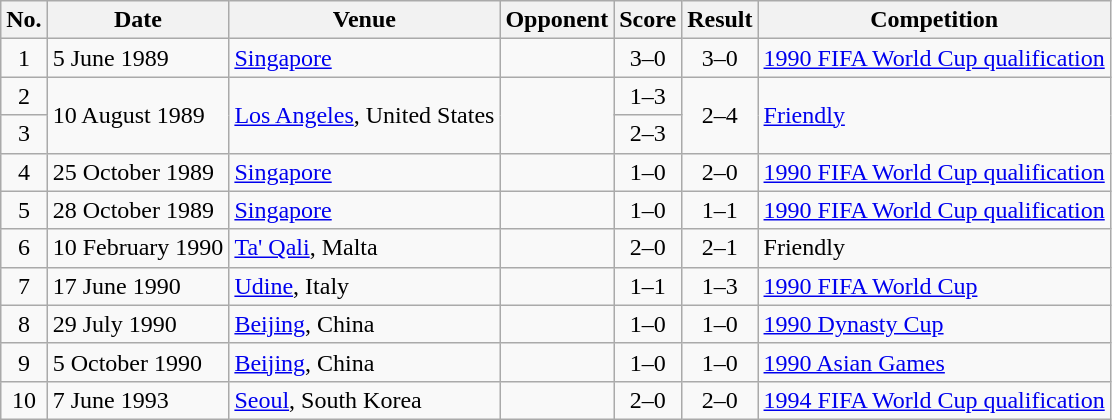<table class="wikitable sortable">
<tr>
<th>No.</th>
<th>Date</th>
<th>Venue</th>
<th>Opponent</th>
<th>Score</th>
<th>Result</th>
<th>Competition</th>
</tr>
<tr>
<td align="center">1</td>
<td>5 June 1989</td>
<td><a href='#'>Singapore</a></td>
<td></td>
<td align="center">3–0</td>
<td align="center">3–0</td>
<td><a href='#'>1990 FIFA World Cup qualification</a></td>
</tr>
<tr>
<td align="center">2</td>
<td rowspan="2">10 August 1989</td>
<td rowspan="2"><a href='#'>Los Angeles</a>, United States</td>
<td rowspan="2"></td>
<td align="center">1–3</td>
<td align="center" rowspan="2">2–4</td>
<td rowspan="2"><a href='#'>Friendly</a></td>
</tr>
<tr>
<td align="center">3</td>
<td align="center">2–3</td>
</tr>
<tr>
<td align="center">4</td>
<td>25 October 1989</td>
<td><a href='#'>Singapore</a></td>
<td></td>
<td align="center">1–0</td>
<td align="center">2–0</td>
<td><a href='#'>1990 FIFA World Cup qualification</a></td>
</tr>
<tr>
<td align="center">5</td>
<td>28 October 1989</td>
<td><a href='#'>Singapore</a></td>
<td></td>
<td align="center">1–0</td>
<td align="center">1–1</td>
<td><a href='#'>1990 FIFA World Cup qualification</a></td>
</tr>
<tr>
<td align="center">6</td>
<td>10 February 1990</td>
<td><a href='#'>Ta' Qali</a>, Malta</td>
<td></td>
<td align="center">2–0</td>
<td align="center">2–1</td>
<td>Friendly</td>
</tr>
<tr>
<td align="center">7</td>
<td>17 June 1990</td>
<td><a href='#'>Udine</a>, Italy</td>
<td></td>
<td align="center">1–1</td>
<td align="center">1–3</td>
<td><a href='#'>1990 FIFA World Cup</a></td>
</tr>
<tr>
<td align="center">8</td>
<td>29 July 1990</td>
<td><a href='#'>Beijing</a>, China</td>
<td></td>
<td align="center">1–0</td>
<td align="center">1–0</td>
<td><a href='#'>1990 Dynasty Cup</a></td>
</tr>
<tr>
<td align="center">9</td>
<td>5 October 1990</td>
<td><a href='#'>Beijing</a>, China</td>
<td></td>
<td align="center">1–0</td>
<td align="center">1–0</td>
<td><a href='#'>1990 Asian Games</a></td>
</tr>
<tr>
<td align="center">10</td>
<td>7 June 1993</td>
<td><a href='#'>Seoul</a>, South Korea</td>
<td></td>
<td align="center">2–0</td>
<td align="center">2–0</td>
<td><a href='#'>1994 FIFA World Cup qualification</a></td>
</tr>
</table>
